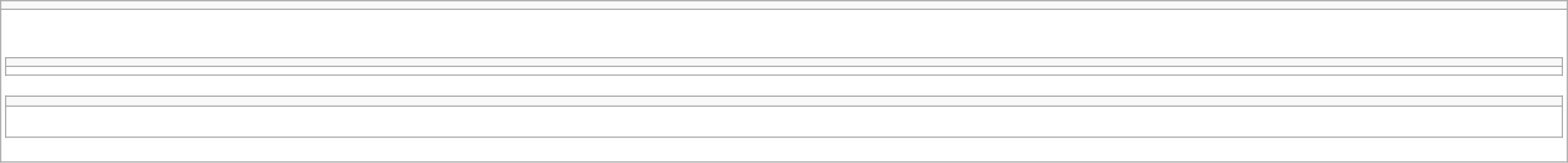<table class="wikitable" width=100%>
<tr>
<td></td>
</tr>
<tr>
<td bgcolor=white><br><table class="wikitable mw-collapsible mw-collapsed" width=100%>
<tr>
<td></td>
</tr>
<tr>
<td bgcolor=white></td>
</tr>
</table>
<table class="wikitable mw-collapsible mw-collapsed" width=100%>
<tr>
<td></td>
</tr>
<tr>
<td bgcolor=white><br></td>
</tr>
</table>
</td>
</tr>
</table>
